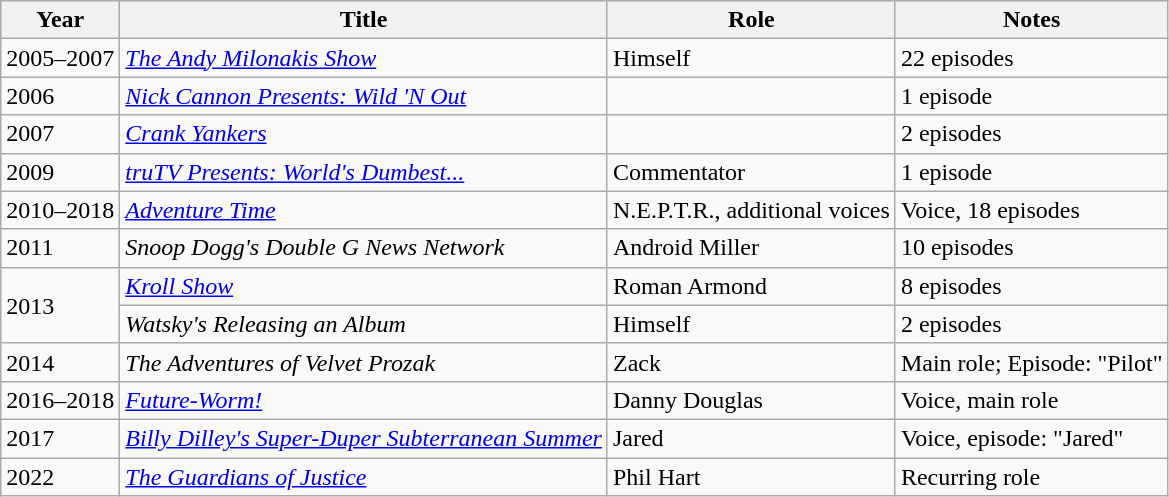<table class="wikitable sortable">
<tr>
<th>Year</th>
<th>Title</th>
<th>Role</th>
<th class="unsortable">Notes</th>
</tr>
<tr>
<td>2005–2007</td>
<td><em><a href='#'>The Andy Milonakis Show</a></em></td>
<td>Himself</td>
<td>22 episodes</td>
</tr>
<tr>
<td>2006</td>
<td><em><a href='#'>Nick Cannon Presents: Wild 'N Out</a></em></td>
<td></td>
<td>1 episode</td>
</tr>
<tr>
<td>2007</td>
<td><em><a href='#'>Crank Yankers</a></em></td>
<td></td>
<td>2 episodes</td>
</tr>
<tr>
<td>2009</td>
<td><em><a href='#'>truTV Presents: World's Dumbest...</a></em></td>
<td>Commentator</td>
<td>1 episode</td>
</tr>
<tr>
<td>2010–2018</td>
<td><em><a href='#'>Adventure Time</a></em></td>
<td>N.E.P.T.R., additional voices</td>
<td>Voice, 18 episodes</td>
</tr>
<tr>
<td>2011</td>
<td><em>Snoop Dogg's Double G News Network</em></td>
<td>Android Miller</td>
<td>10 episodes</td>
</tr>
<tr>
<td rowspan="2">2013</td>
<td><em><a href='#'>Kroll Show</a></em></td>
<td>Roman Armond</td>
<td>8 episodes</td>
</tr>
<tr>
<td><em>Watsky's Releasing an Album</em></td>
<td>Himself</td>
<td>2 episodes</td>
</tr>
<tr>
<td>2014</td>
<td><em>The Adventures of Velvet Prozak</em></td>
<td>Zack</td>
<td>Main role; Episode: "Pilot"</td>
</tr>
<tr>
<td>2016–2018</td>
<td><em><a href='#'>Future-Worm!</a></em></td>
<td>Danny Douglas</td>
<td>Voice, main role</td>
</tr>
<tr>
<td>2017</td>
<td><em><a href='#'>Billy Dilley's Super-Duper Subterranean Summer</a></em></td>
<td>Jared</td>
<td>Voice, episode: "Jared"</td>
</tr>
<tr>
<td>2022</td>
<td><em><a href='#'>The Guardians of Justice</a></em></td>
<td>Phil Hart</td>
<td>Recurring role</td>
</tr>
</table>
